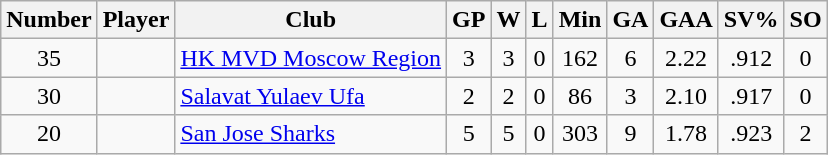<table class="wikitable sortable" style="text-align: center;">
<tr>
<th>Number</th>
<th>Player</th>
<th>Club</th>
<th>GP</th>
<th>W</th>
<th>L</th>
<th>Min</th>
<th>GA</th>
<th>GAA</th>
<th>SV%</th>
<th>SO</th>
</tr>
<tr>
<td>35</td>
<td align="left"></td>
<td align="left"><a href='#'>HK MVD Moscow Region</a></td>
<td>3</td>
<td>3</td>
<td>0</td>
<td>162</td>
<td>6</td>
<td>2.22</td>
<td>.912</td>
<td>0</td>
</tr>
<tr>
<td>30</td>
<td align="left"></td>
<td align="left"><a href='#'>Salavat Yulaev Ufa</a></td>
<td>2</td>
<td>2</td>
<td>0</td>
<td>86</td>
<td>3</td>
<td>2.10</td>
<td>.917</td>
<td>0</td>
</tr>
<tr>
<td>20</td>
<td align="left"></td>
<td align="left"><a href='#'>San Jose Sharks</a></td>
<td>5</td>
<td>5</td>
<td>0</td>
<td>303</td>
<td>9</td>
<td>1.78</td>
<td>.923</td>
<td>2</td>
</tr>
</table>
